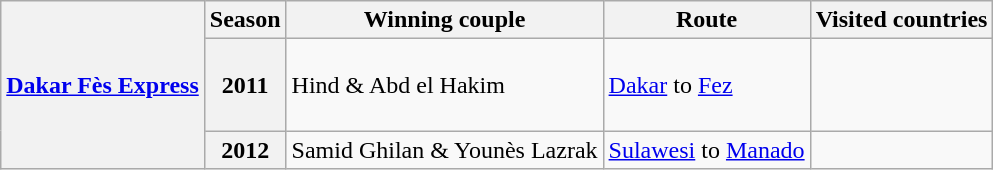<table class="wikitable">
<tr>
<th rowspan="8"><a href='#'>Dakar Fès Express</a></th>
<th>Season</th>
<th>Winning couple</th>
<th>Route</th>
<th>Visited countries</th>
</tr>
<tr>
<th>2011</th>
<td>Hind & Abd el Hakim</td>
<td><a href='#'>Dakar</a> to <a href='#'>Fez</a></td>
<td><br><br><br></td>
</tr>
<tr>
<th>2012</th>
<td>Samid Ghilan & Younès Lazrak</td>
<td><a href='#'>Sulawesi</a> to <a href='#'>Manado</a></td>
<td></td>
</tr>
</table>
